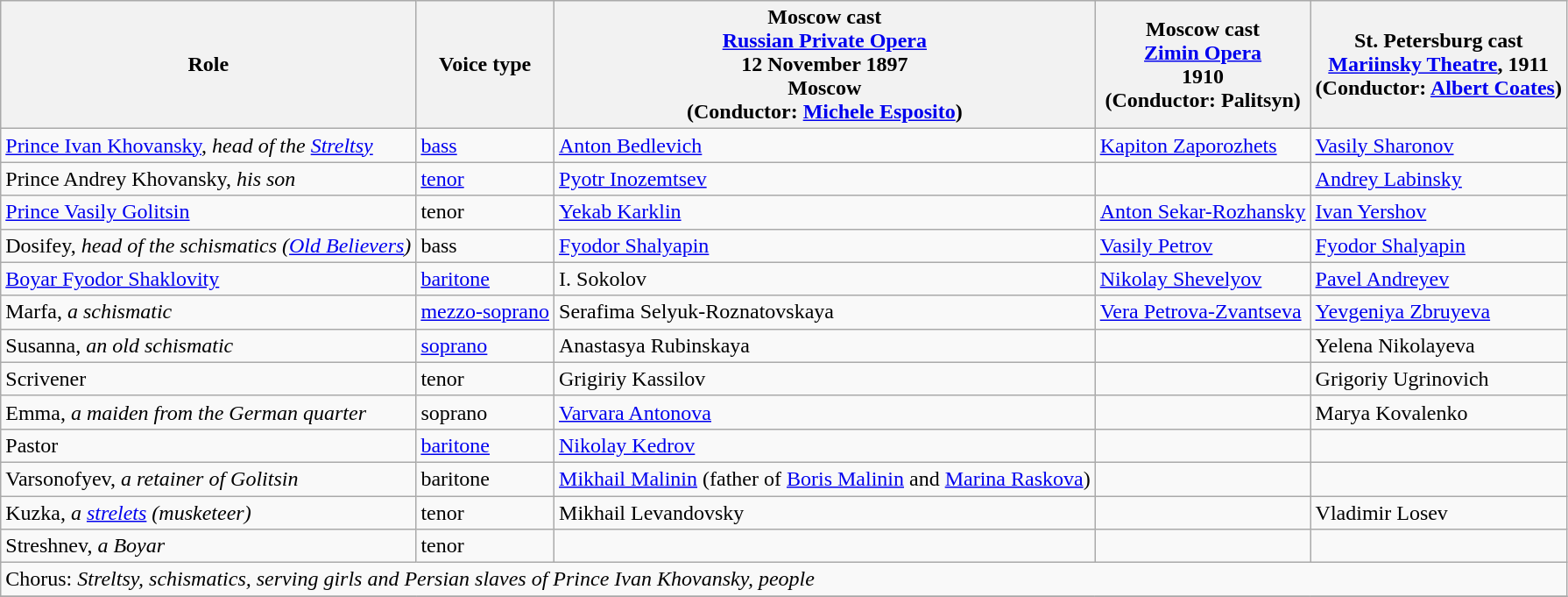<table class="wikitable" border="1">
<tr>
<th>Role</th>
<th>Voice type</th>
<th>Moscow cast<br><a href='#'>Russian Private Opera</a><br>12 November 1897<br>Moscow<br>(Conductor: <a href='#'>Michele Esposito</a>)</th>
<th>Moscow cast<br><a href='#'>Zimin Opera</a><br> 1910<br>(Conductor: Palitsyn)</th>
<th>St. Petersburg cast<br><a href='#'>Mariinsky Theatre</a>, 1911<br>(Conductor: <a href='#'>Albert Coates</a>)</th>
</tr>
<tr>
<td><a href='#'>Prince Ivan Khovansky</a>, <em>head of the <a href='#'>Streltsy</a></em></td>
<td><a href='#'>bass</a></td>
<td><a href='#'>Anton Bedlevich</a></td>
<td><a href='#'>Kapiton Zaporozhets</a></td>
<td><a href='#'>Vasily Sharonov</a></td>
</tr>
<tr>
<td>Prince Andrey Khovansky, <em>his son</em></td>
<td><a href='#'>tenor</a></td>
<td><a href='#'>Pyotr Inozemtsev</a></td>
<td></td>
<td><a href='#'>Andrey Labinsky</a></td>
</tr>
<tr>
<td><a href='#'>Prince Vasily Golitsin</a></td>
<td>tenor</td>
<td><a href='#'>Yekab Karklin</a></td>
<td><a href='#'>Anton Sekar-Rozhansky</a></td>
<td><a href='#'>Ivan Yershov</a></td>
</tr>
<tr>
<td>Dosifey, <em>head of the schismatics (<a href='#'>Old Believers</a>)</em></td>
<td>bass</td>
<td><a href='#'>Fyodor Shalyapin</a></td>
<td><a href='#'>Vasily Petrov</a></td>
<td><a href='#'>Fyodor Shalyapin</a></td>
</tr>
<tr>
<td><a href='#'>Boyar Fyodor Shaklovity</a></td>
<td><a href='#'>baritone</a></td>
<td>I. Sokolov</td>
<td><a href='#'>Nikolay Shevelyov</a></td>
<td><a href='#'>Pavel Andreyev</a></td>
</tr>
<tr>
<td>Marfa, <em>a schismatic</em></td>
<td><a href='#'>mezzo-soprano</a></td>
<td>Serafima Selyuk-Roznatovskaya</td>
<td><a href='#'>Vera Petrova-Zvantseva</a></td>
<td><a href='#'>Yevgeniya Zbruyeva</a></td>
</tr>
<tr>
<td>Susanna, <em>an old schismatic</em></td>
<td><a href='#'>soprano</a></td>
<td>Anastasya Rubinskaya</td>
<td></td>
<td>Yelena Nikolayeva</td>
</tr>
<tr>
<td>Scrivener</td>
<td>tenor</td>
<td>Grigiriy Kassilov</td>
<td></td>
<td>Grigoriy Ugrinovich</td>
</tr>
<tr>
<td>Emma, <em>a maiden from the German quarter</em></td>
<td>soprano</td>
<td><a href='#'>Varvara Antonova</a></td>
<td></td>
<td>Marya Kovalenko</td>
</tr>
<tr>
<td>Pastor</td>
<td><a href='#'>baritone</a></td>
<td><a href='#'>Nikolay Kedrov</a></td>
<td></td>
<td></td>
</tr>
<tr>
<td>Varsonofyev, <em>a retainer of Golitsin</em></td>
<td>baritone</td>
<td><a href='#'>Mikhail Malinin</a> (father of <a href='#'>Boris Malinin</a> and <a href='#'>Marina Raskova</a>)</td>
<td></td>
<td></td>
</tr>
<tr>
<td>Kuzka, <em>a <a href='#'>strelets</a> (musketeer)</em></td>
<td>tenor</td>
<td>Mikhail Levandovsky</td>
<td></td>
<td>Vladimir Losev</td>
</tr>
<tr>
<td>Streshnev, <em>a Boyar</em></td>
<td>tenor</td>
<td></td>
<td></td>
<td></td>
</tr>
<tr>
<td colspan="6">Chorus: <em>Streltsy, schismatics, serving girls and Persian slaves of Prince Ivan Khovansky, people</em></td>
</tr>
<tr>
</tr>
</table>
